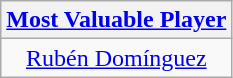<table class=wikitable style="text-align:center">
<tr>
<th><a href='#'>Most Valuable Player</a></th>
</tr>
<tr>
<td> <a href='#'>Rubén Domínguez</a></td>
</tr>
</table>
